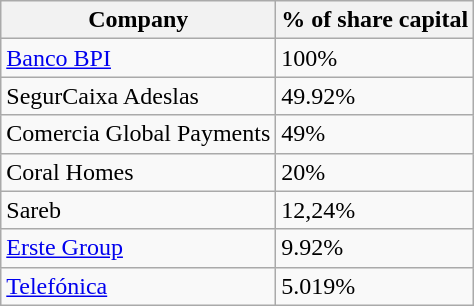<table class="wikitable sortable">
<tr>
<th>Company</th>
<th>% of share capital</th>
</tr>
<tr>
<td><a href='#'>Banco BPI</a></td>
<td>100%</td>
</tr>
<tr>
<td>SegurCaixa Adeslas</td>
<td>49.92%</td>
</tr>
<tr>
<td>Comercia Global Payments</td>
<td>49%</td>
</tr>
<tr>
<td>Coral Homes</td>
<td>20%</td>
</tr>
<tr>
<td>Sareb</td>
<td>12,24%</td>
</tr>
<tr>
<td><a href='#'>Erste Group</a></td>
<td>9.92%</td>
</tr>
<tr>
<td><a href='#'>Telefónica</a></td>
<td>5.019%</td>
</tr>
</table>
